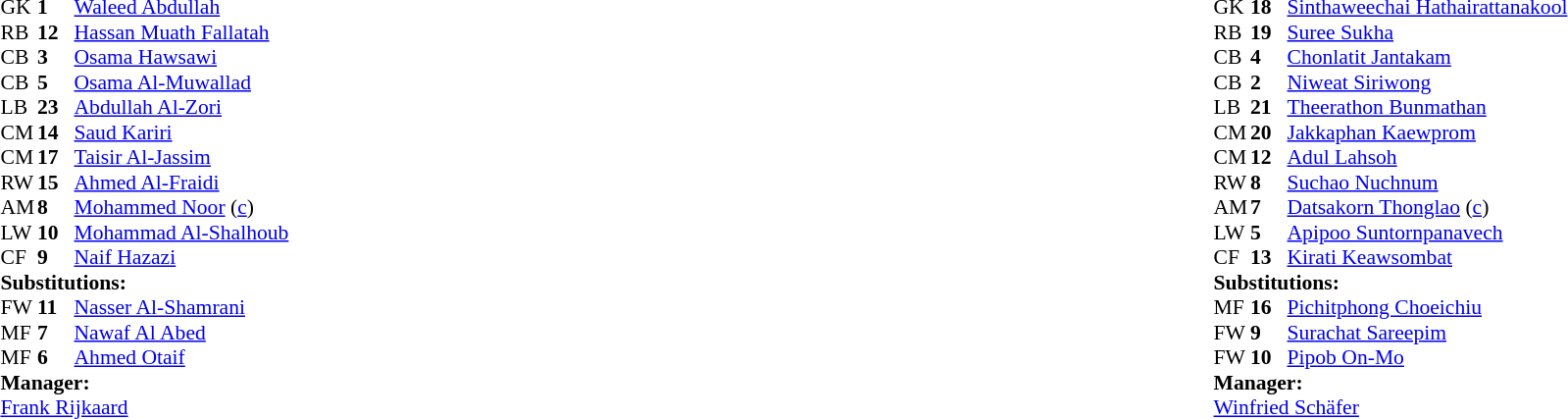<table width="100%">
<tr>
<td valign="top" width="40%"><br><table style="font-size:90%;" cellspacing="0" cellpadding="0">
<tr>
<th width="25"></th>
<th width="25"></th>
</tr>
<tr>
<td>GK</td>
<td><strong>1</strong></td>
<td><a href='#'>Waleed Abdullah</a></td>
</tr>
<tr>
<td>RB</td>
<td><strong>12</strong></td>
<td><a href='#'>Hassan Muath Fallatah</a></td>
</tr>
<tr>
<td>CB</td>
<td><strong>3</strong></td>
<td><a href='#'>Osama Hawsawi</a></td>
</tr>
<tr>
<td>CB</td>
<td><strong>5</strong></td>
<td><a href='#'>Osama Al-Muwallad</a></td>
<td></td>
</tr>
<tr>
<td>LB</td>
<td><strong>23</strong></td>
<td><a href='#'>Abdullah Al-Zori</a></td>
</tr>
<tr>
<td>CM</td>
<td><strong>14</strong></td>
<td><a href='#'>Saud Kariri</a></td>
</tr>
<tr>
<td>CM</td>
<td><strong>17</strong></td>
<td><a href='#'>Taisir Al-Jassim</a></td>
<td></td>
<td></td>
</tr>
<tr>
<td>RW</td>
<td><strong>15</strong></td>
<td><a href='#'>Ahmed Al-Fraidi</a></td>
<td></td>
<td></td>
</tr>
<tr>
<td>AM</td>
<td><strong>8</strong></td>
<td><a href='#'>Mohammed Noor</a> (<a href='#'>c</a>)</td>
</tr>
<tr>
<td>LW</td>
<td><strong>10</strong></td>
<td><a href='#'>Mohammad Al-Shalhoub</a></td>
<td></td>
<td></td>
</tr>
<tr>
<td>CF</td>
<td><strong>9</strong></td>
<td><a href='#'>Naif Hazazi</a></td>
</tr>
<tr>
<td colspan=3><strong>Substitutions:</strong></td>
</tr>
<tr>
<td>FW</td>
<td><strong>11</strong></td>
<td><a href='#'>Nasser Al-Shamrani</a></td>
<td></td>
<td></td>
</tr>
<tr>
<td>MF</td>
<td><strong>7</strong></td>
<td><a href='#'>Nawaf Al Abed</a></td>
<td></td>
<td></td>
</tr>
<tr>
<td>MF</td>
<td><strong>6</strong></td>
<td><a href='#'>Ahmed Otaif</a></td>
<td></td>
<td></td>
</tr>
<tr>
<td colspan=3><strong>Manager:</strong></td>
</tr>
<tr>
<td colspan=4> <a href='#'>Frank Rijkaard</a></td>
</tr>
</table>
</td>
<td valign="top"></td>
<td valign="top" width="50%"><br><table style="font-size:90%;" cellspacing="0" cellpadding="0" align="center">
<tr>
<th width=25></th>
<th width=25></th>
</tr>
<tr>
<td>GK</td>
<td><strong>18</strong></td>
<td><a href='#'>Sinthaweechai Hathairattanakool</a></td>
</tr>
<tr>
<td>RB</td>
<td><strong>19</strong></td>
<td><a href='#'>Suree Sukha</a></td>
</tr>
<tr>
<td>CB</td>
<td><strong>4</strong></td>
<td><a href='#'>Chonlatit Jantakam</a></td>
<td></td>
</tr>
<tr>
<td>CB</td>
<td><strong>2</strong></td>
<td><a href='#'>Niweat Siriwong</a></td>
</tr>
<tr>
<td>LB</td>
<td><strong>21</strong></td>
<td><a href='#'>Theerathon Bunmathan</a></td>
<td></td>
</tr>
<tr>
<td>CM</td>
<td><strong>20</strong></td>
<td><a href='#'>Jakkaphan Kaewprom</a></td>
</tr>
<tr>
<td>CM</td>
<td><strong>12</strong></td>
<td><a href='#'>Adul Lahsoh</a></td>
</tr>
<tr>
<td>RW</td>
<td><strong>8</strong></td>
<td><a href='#'>Suchao Nuchnum</a></td>
</tr>
<tr>
<td>AM</td>
<td><strong>7</strong></td>
<td><a href='#'>Datsakorn Thonglao</a> (<a href='#'>c</a>)</td>
</tr>
<tr>
<td>LW</td>
<td><strong>5</strong></td>
<td><a href='#'>Apipoo Suntornpanavech</a></td>
<td></td>
<td></td>
</tr>
<tr>
<td>CF</td>
<td><strong>13</strong></td>
<td><a href='#'>Kirati Keawsombat</a></td>
<td></td>
<td></td>
</tr>
<tr>
<td colspan=3><strong>Substitutions:</strong></td>
</tr>
<tr>
<td>MF</td>
<td><strong>16</strong></td>
<td><a href='#'>Pichitphong Choeichiu</a></td>
<td></td>
<td> </td>
</tr>
<tr>
<td>FW</td>
<td><strong>9</strong></td>
<td><a href='#'>Surachat Sareepim</a></td>
<td></td>
<td></td>
</tr>
<tr>
<td>FW</td>
<td><strong>10</strong></td>
<td><a href='#'>Pipob On-Mo</a></td>
<td></td>
<td></td>
</tr>
<tr>
<td colspan=3><strong>Manager:</strong></td>
</tr>
<tr>
<td colspan=4> <a href='#'>Winfried Schäfer</a></td>
</tr>
</table>
</td>
</tr>
</table>
